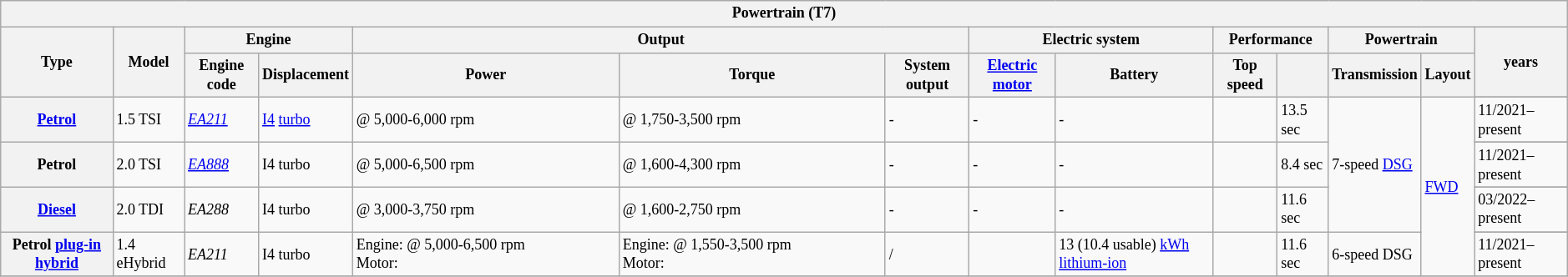<table class="wikitable" style="text-align:left; font-size:75%;">
<tr>
<th colspan=14>Powertrain (T7)</th>
</tr>
<tr>
<th rowspan=2>Type</th>
<th rowspan=2>Model</th>
<th colspan=2>Engine</th>
<th colspan=3>Output</th>
<th colspan=2>Electric system</th>
<th colspan=2>Performance</th>
<th colspan=2>Powertrain</th>
<th rowspan=2> years</th>
</tr>
<tr>
<th>Engine code</th>
<th>Displacement</th>
<th width="17%">Power</th>
<th width="17%">Torque</th>
<th>System output</th>
<th><a href='#'>Electric motor</a></th>
<th>Battery</th>
<th>Top speed</th>
<th></th>
<th>Transmission</th>
<th>Layout</th>
</tr>
<tr>
<th rowspan="2"><a href='#'>Petrol</a></th>
<td rowspan="2">1.5 TSI</td>
<td rowspan="2"><em><a href='#'>EA211</a></em></td>
<td rowspan="2"> <a href='#'>I4</a> <a href='#'>turbo</a></td>
<td rowspan="2"> @ 5,000-6,000 rpm</td>
<td rowspan="2"> @ 1,750-3,500 rpm</td>
<td rowspan="2">-</td>
<td rowspan="2">-</td>
<td rowspan="2">-</td>
<td rowspan="2"></td>
<td rowspan="2">13.5 sec</td>
<td rowspan="6">7-speed <a href='#'>DSG</a></td>
<td rowspan="8"><a href='#'>FWD</a></td>
</tr>
<tr>
<td rowspan="1">11/2021–present</td>
</tr>
<tr>
<th rowspan="2">Petrol</th>
<td rowspan="2">2.0 TSI</td>
<td rowspan="2"><em><a href='#'>EA888</a></em></td>
<td rowspan="2"> I4 turbo</td>
<td rowspan="2"> @ 5,000-6,500 rpm</td>
<td rowspan="2"> @ 1,600-4,300 rpm</td>
<td rowspan="2">-</td>
<td rowspan="2">-</td>
<td rowspan="2">-</td>
<td rowspan="2"></td>
<td rowspan="2">8.4 sec</td>
</tr>
<tr>
<td rowspan="1">11/2021–present</td>
</tr>
<tr>
<th rowspan="2"><a href='#'>Diesel</a></th>
<td rowspan="2">2.0 TDI</td>
<td rowspan="2"><em>EA288</em></td>
<td rowspan="2"> I4 turbo</td>
<td rowspan="2"> @ 3,000-3,750 rpm</td>
<td rowspan="2"> @ 1,600-2,750 rpm</td>
<td rowspan="2">-</td>
<td rowspan="2">-</td>
<td rowspan="2">-</td>
<td rowspan="2"></td>
<td rowspan="2">11.6 sec</td>
</tr>
<tr>
<td rowspan="1">03/2022–present</td>
</tr>
<tr>
<th rowspan="2">Petrol <a href='#'>plug-in hybrid</a></th>
<td rowspan="2">1.4 eHybrid</td>
<td rowspan="2"><em>EA211</em></td>
<td rowspan="2"> I4 turbo</td>
<td rowspan="2">Engine:  @ 5,000-6,500 rpm<br>Motor: </td>
<td rowspan="2">Engine:  @ 1,550-3,500 rpm<br>Motor: </td>
<td rowspan="2"> / </td>
<td rowspan="2"></td>
<td rowspan="2">13 (10.4 usable) <a href='#'>kWh</a> <a href='#'>lithium-ion</a></td>
<td rowspan="2"></td>
<td rowspan="2">11.6 sec</td>
<td rowspan="2">6-speed DSG</td>
</tr>
<tr>
<td rowspan="1">11/2021–present</td>
</tr>
<tr>
</tr>
</table>
